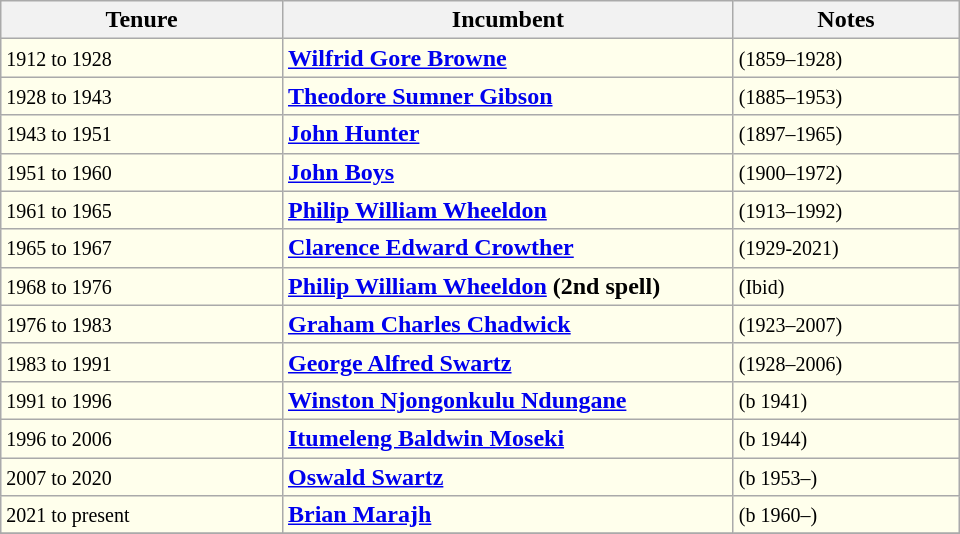<table class="wikitable">
<tr align=left>
<th width="25%">Tenure</th>
<th width="40%">Incumbent</th>
<th width="20%">Notes</th>
</tr>
<tr valign=top bgcolor="#ffffec">
<td><small>1912 to 1928</small></td>
<td><strong><a href='#'>Wilfrid Gore Browne</a></strong></td>
<td><small>(1859–1928)</small></td>
</tr>
<tr valign=top bgcolor="#ffffec">
<td><small>1928 to 1943</small></td>
<td><strong><a href='#'>Theodore Sumner Gibson</a></strong></td>
<td><small>(1885–1953)</small></td>
</tr>
<tr valign=top bgcolor="#ffffec">
<td><small>1943 to 1951</small></td>
<td><strong><a href='#'>John Hunter</a></strong></td>
<td><small> (1897–1965)</small></td>
</tr>
<tr valign=top bgcolor="#ffffec">
<td><small>1951 to 1960</small></td>
<td><strong><a href='#'>John Boys</a></strong></td>
<td><small>(1900–1972)</small></td>
</tr>
<tr valign=top bgcolor="#ffffec">
<td><small>1961 to 1965</small></td>
<td><strong><a href='#'>Philip William Wheeldon</a></strong></td>
<td><small>(1913–1992)</small></td>
</tr>
<tr valign=top bgcolor="#ffffec">
<td><small>1965 to 1967</small></td>
<td><strong><a href='#'>Clarence Edward Crowther</a></strong></td>
<td><small> (1929-2021)</small></td>
</tr>
<tr valign=top bgcolor="#ffffec">
<td><small>1968 to 1976</small></td>
<td><strong><a href='#'>Philip William Wheeldon</a> (2nd spell)</strong></td>
<td><small>(Ibid)</small></td>
</tr>
<tr valign=top bgcolor="#ffffec">
<td><small>1976 to 1983</small></td>
<td><strong><a href='#'>Graham Charles Chadwick</a></strong></td>
<td><small>(1923–2007)</small></td>
</tr>
<tr valign=top bgcolor="#ffffec">
<td><small>1983 to 1991</small></td>
<td><strong><a href='#'>George Alfred Swartz</a></strong></td>
<td><small>(1928–2006)</small></td>
</tr>
<tr valign=top bgcolor="#ffffec">
<td><small>1991 to 1996</small></td>
<td><strong><a href='#'>Winston Njongonkulu Ndungane</a></strong></td>
<td><small>(b 1941)</small></td>
</tr>
<tr valign=top bgcolor="#ffffec">
<td><small>1996 to 2006</small></td>
<td><strong><a href='#'>Itumeleng Baldwin Moseki</a></strong></td>
<td><small>(b 1944)</small></td>
</tr>
<tr valign=top bgcolor="#ffffec">
<td><small>2007 to 2020</small></td>
<td><strong><a href='#'>Oswald Swartz</a></strong></td>
<td><small>(b 1953–)</small></td>
</tr>
<tr valign=top bgcolor="#ffffec">
<td><small>2021 to present</small></td>
<td><strong><a href='#'>Brian Marajh</a></strong></td>
<td><small>(b 1960–)</small></td>
</tr>
<tr valign=top bgcolor="#ffffec">
</tr>
</table>
